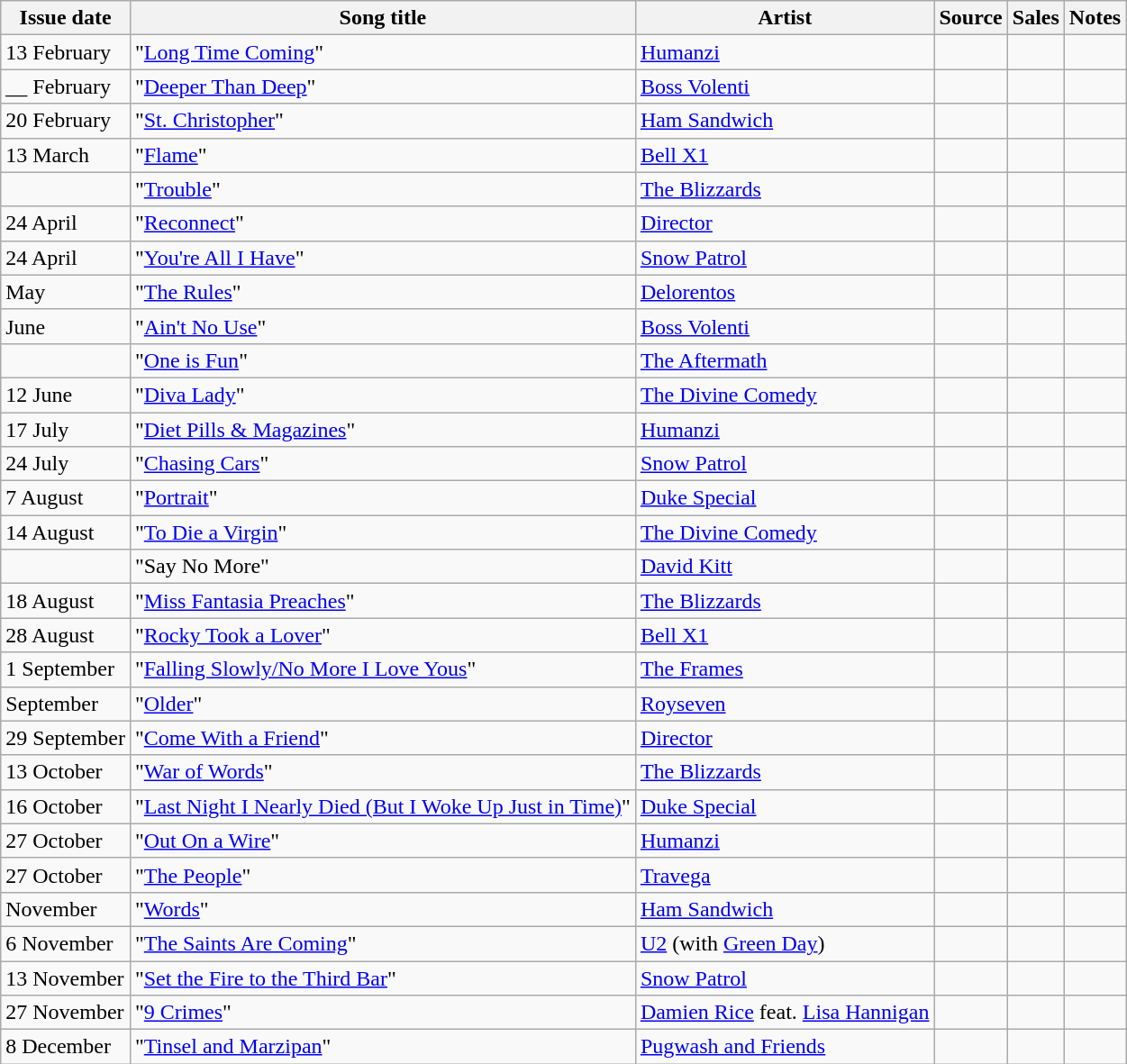<table class="wikitable">
<tr>
<th>Issue date</th>
<th>Song title</th>
<th>Artist</th>
<th>Source</th>
<th>Sales</th>
<th>Notes</th>
</tr>
<tr>
<td>13 February</td>
<td>"<a href='#'>Long Time Coming</a>"</td>
<td><a href='#'>Humanzi</a></td>
<td></td>
<td></td>
<td></td>
</tr>
<tr>
<td>__ February</td>
<td>"<a href='#'>Deeper Than Deep</a>"</td>
<td><a href='#'>Boss Volenti</a></td>
<td></td>
<td></td>
<td></td>
</tr>
<tr>
<td>20 February</td>
<td>"<a href='#'>St. Christopher</a>"</td>
<td><a href='#'>Ham Sandwich</a></td>
<td></td>
<td></td>
<td></td>
</tr>
<tr>
<td>13 March</td>
<td>"<a href='#'>Flame</a>"</td>
<td><a href='#'>Bell X1</a></td>
<td></td>
<td></td>
<td></td>
</tr>
<tr>
<td></td>
<td>"<a href='#'>Trouble</a>"</td>
<td><a href='#'>The Blizzards</a></td>
<td></td>
<td></td>
<td></td>
</tr>
<tr>
<td>24 April</td>
<td>"<a href='#'>Reconnect</a>"</td>
<td><a href='#'>Director</a></td>
<td></td>
<td></td>
<td></td>
</tr>
<tr>
<td>24 April</td>
<td>"<a href='#'>You're All I Have</a>"</td>
<td><a href='#'>Snow Patrol</a></td>
<td></td>
<td></td>
<td></td>
</tr>
<tr>
<td>May</td>
<td>"<a href='#'>The Rules</a>"</td>
<td><a href='#'>Delorentos</a></td>
<td></td>
<td></td>
<td></td>
</tr>
<tr>
<td>June</td>
<td>"<a href='#'>Ain't No Use</a>"</td>
<td><a href='#'>Boss Volenti</a></td>
<td></td>
<td></td>
<td></td>
</tr>
<tr>
<td></td>
<td>"<a href='#'>One is Fun</a>"</td>
<td><a href='#'>The Aftermath</a></td>
<td></td>
<td></td>
<td></td>
</tr>
<tr>
<td>12 June</td>
<td>"<a href='#'>Diva Lady</a>"</td>
<td><a href='#'>The Divine Comedy</a></td>
<td></td>
<td></td>
<td></td>
</tr>
<tr>
<td>17 July</td>
<td>"<a href='#'>Diet Pills & Magazines</a>"</td>
<td><a href='#'>Humanzi</a></td>
<td></td>
<td></td>
<td></td>
</tr>
<tr>
<td>24 July</td>
<td>"<a href='#'>Chasing Cars</a>"</td>
<td><a href='#'>Snow Patrol</a></td>
<td></td>
<td></td>
<td></td>
</tr>
<tr>
<td>7 August</td>
<td>"<a href='#'>Portrait</a>"</td>
<td><a href='#'>Duke Special</a></td>
<td></td>
<td></td>
<td></td>
</tr>
<tr>
<td>14 August</td>
<td>"<a href='#'>To Die a Virgin</a>"</td>
<td><a href='#'>The Divine Comedy</a></td>
<td></td>
<td></td>
<td></td>
</tr>
<tr>
<td></td>
<td>"Say No More"</td>
<td><a href='#'>David Kitt</a></td>
<td></td>
<td></td>
<td></td>
</tr>
<tr>
<td>18 August</td>
<td>"<a href='#'>Miss Fantasia Preaches</a>"</td>
<td><a href='#'>The Blizzards</a></td>
<td></td>
<td></td>
<td></td>
</tr>
<tr>
<td>28 August</td>
<td>"<a href='#'>Rocky Took a Lover</a>"</td>
<td><a href='#'>Bell X1</a></td>
<td></td>
<td></td>
<td></td>
</tr>
<tr>
<td>1 September</td>
<td>"<a href='#'>Falling Slowly/No More I Love Yous</a>"</td>
<td><a href='#'>The Frames</a></td>
<td></td>
<td></td>
<td></td>
</tr>
<tr>
<td>September</td>
<td>"<a href='#'>Older</a>"</td>
<td><a href='#'>Royseven</a></td>
<td></td>
<td></td>
<td></td>
</tr>
<tr>
<td>29 September</td>
<td>"<a href='#'>Come With a Friend</a>"</td>
<td><a href='#'>Director</a></td>
<td></td>
<td></td>
<td></td>
</tr>
<tr>
<td>13 October</td>
<td>"<a href='#'>War of Words</a>"</td>
<td><a href='#'>The Blizzards</a></td>
<td></td>
<td></td>
<td></td>
</tr>
<tr>
<td>16 October</td>
<td>"<a href='#'>Last Night I Nearly Died (But I Woke Up Just in Time)</a>"</td>
<td><a href='#'>Duke Special</a></td>
<td></td>
<td></td>
<td></td>
</tr>
<tr>
<td>27 October</td>
<td>"<a href='#'>Out On a Wire</a>"</td>
<td><a href='#'>Humanzi</a></td>
<td></td>
<td></td>
<td></td>
</tr>
<tr>
<td>27 October</td>
<td>"<a href='#'>The People</a>"</td>
<td><a href='#'>Travega</a></td>
<td></td>
<td></td>
<td></td>
</tr>
<tr>
<td>November</td>
<td>"<a href='#'>Words</a>"</td>
<td><a href='#'>Ham Sandwich</a></td>
<td></td>
<td></td>
<td></td>
</tr>
<tr>
<td>6 November</td>
<td>"<a href='#'>The Saints Are Coming</a>"</td>
<td><a href='#'>U2</a> (with <a href='#'>Green Day</a>)</td>
<td></td>
<td></td>
<td></td>
</tr>
<tr>
<td>13 November</td>
<td>"<a href='#'>Set the Fire to the Third Bar</a>"</td>
<td><a href='#'>Snow Patrol</a></td>
<td></td>
<td></td>
<td></td>
</tr>
<tr>
<td>27 November</td>
<td>"<a href='#'>9 Crimes</a>"</td>
<td><a href='#'>Damien Rice</a> feat. <a href='#'>Lisa Hannigan</a></td>
<td></td>
<td></td>
<td></td>
</tr>
<tr>
<td>8 December</td>
<td>"<a href='#'>Tinsel and Marzipan</a>"</td>
<td><a href='#'>Pugwash and Friends</a></td>
<td></td>
<td></td>
<td></td>
</tr>
</table>
